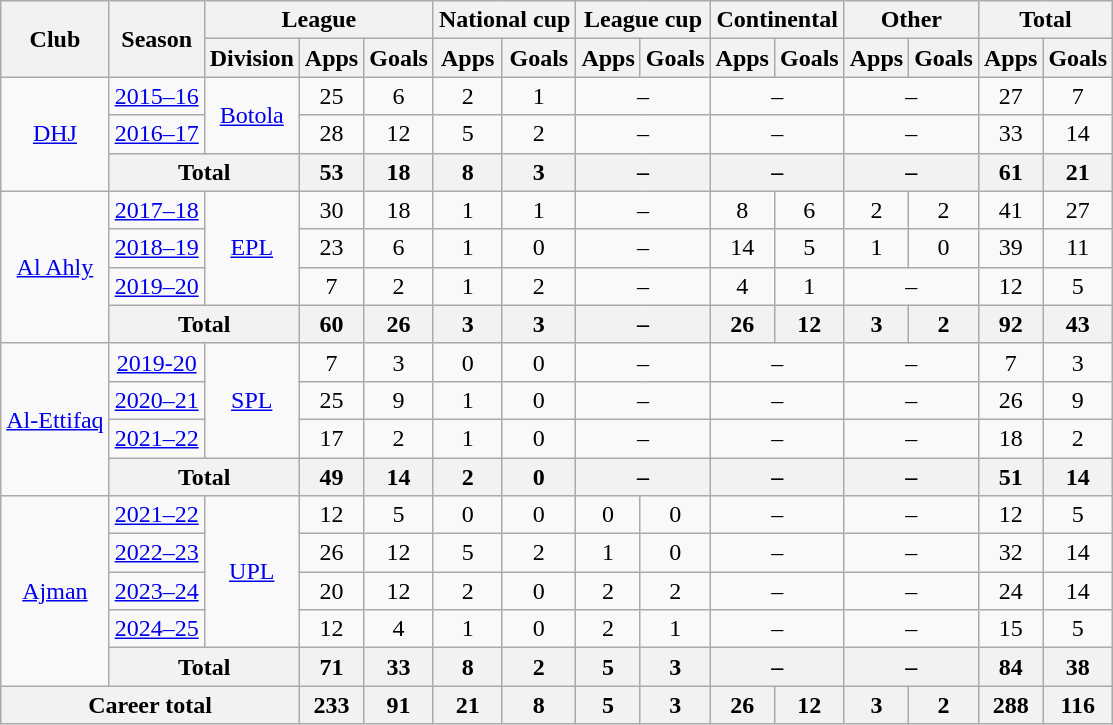<table class="wikitable" style="text-align: center;">
<tr>
<th rowspan="2">Club</th>
<th rowspan="2">Season</th>
<th colspan="3">League</th>
<th colspan="2">National cup</th>
<th colspan="2">League cup</th>
<th colspan="2">Continental</th>
<th colspan="2">Other</th>
<th colspan="2">Total</th>
</tr>
<tr>
<th>Division</th>
<th>Apps</th>
<th>Goals</th>
<th>Apps</th>
<th>Goals</th>
<th>Apps</th>
<th>Goals</th>
<th>Apps</th>
<th>Goals</th>
<th>Apps</th>
<th>Goals</th>
<th>Apps</th>
<th>Goals</th>
</tr>
<tr>
<td rowspan="3"><a href='#'>DHJ</a></td>
<td><a href='#'>2015–16</a></td>
<td rowspan="2"><a href='#'>Botola</a></td>
<td>25</td>
<td>6</td>
<td>2</td>
<td>1</td>
<td colspan="2">–</td>
<td colspan="2">–</td>
<td colspan="2">–</td>
<td>27</td>
<td>7</td>
</tr>
<tr>
<td><a href='#'>2016–17</a></td>
<td>28</td>
<td>12</td>
<td>5</td>
<td>2</td>
<td colspan="2">–</td>
<td colspan="2">–</td>
<td colspan="2">–</td>
<td>33</td>
<td>14</td>
</tr>
<tr>
<th colspan="2">Total</th>
<th>53</th>
<th>18</th>
<th>8</th>
<th>3</th>
<th colspan="2">–</th>
<th colspan="2">–</th>
<th colspan="2">–</th>
<th>61</th>
<th>21</th>
</tr>
<tr>
<td rowspan="4"><a href='#'>Al Ahly</a></td>
<td><a href='#'>2017–18</a></td>
<td rowspan="3"><a href='#'>EPL</a></td>
<td>30</td>
<td>18</td>
<td>1</td>
<td>1</td>
<td colspan="2">–</td>
<td>8</td>
<td>6</td>
<td>2</td>
<td>2</td>
<td>41</td>
<td>27</td>
</tr>
<tr>
<td><a href='#'>2018–19</a></td>
<td>23</td>
<td>6</td>
<td>1</td>
<td>0</td>
<td colspan="2">–</td>
<td>14</td>
<td>5</td>
<td>1</td>
<td>0</td>
<td>39</td>
<td>11</td>
</tr>
<tr>
<td><a href='#'>2019–20</a></td>
<td>7</td>
<td>2</td>
<td>1</td>
<td>2</td>
<td colspan="2">–</td>
<td>4</td>
<td>1</td>
<td colspan="2">–</td>
<td>12</td>
<td>5</td>
</tr>
<tr>
<th colspan="2">Total</th>
<th>60</th>
<th>26</th>
<th>3</th>
<th>3</th>
<th colspan="2">–</th>
<th>26</th>
<th>12</th>
<th>3</th>
<th>2</th>
<th>92</th>
<th>43</th>
</tr>
<tr>
<td rowspan="4"><a href='#'>Al-Ettifaq</a></td>
<td><a href='#'>2019-20</a></td>
<td rowspan="3"><a href='#'>SPL</a></td>
<td>7</td>
<td>3</td>
<td>0</td>
<td>0</td>
<td colspan="2">–</td>
<td colspan="2">–</td>
<td colspan="2">–</td>
<td>7</td>
<td>3</td>
</tr>
<tr>
<td><a href='#'>2020–21</a></td>
<td>25</td>
<td>9</td>
<td>1</td>
<td>0</td>
<td colspan="2">–</td>
<td colspan="2">–</td>
<td colspan="2">–</td>
<td>26</td>
<td>9</td>
</tr>
<tr>
<td><a href='#'>2021–22</a></td>
<td>17</td>
<td>2</td>
<td>1</td>
<td>0</td>
<td colspan="2">–</td>
<td colspan="2">–</td>
<td colspan="2">–</td>
<td>18</td>
<td>2</td>
</tr>
<tr>
<th colspan="2">Total</th>
<th>49</th>
<th>14</th>
<th>2</th>
<th>0</th>
<th colspan="2">–</th>
<th colspan="2">–</th>
<th colspan="2">–</th>
<th>51</th>
<th>14</th>
</tr>
<tr>
<td rowspan="5"><a href='#'>Ajman</a></td>
<td><a href='#'>2021–22</a></td>
<td rowspan="4"><a href='#'>UPL</a></td>
<td>12</td>
<td>5</td>
<td>0</td>
<td>0</td>
<td>0</td>
<td>0</td>
<td colspan="2">–</td>
<td colspan="2">–</td>
<td>12</td>
<td>5</td>
</tr>
<tr>
<td><a href='#'>2022–23</a></td>
<td>26</td>
<td>12</td>
<td>5</td>
<td>2</td>
<td>1</td>
<td>0</td>
<td colspan="2">–</td>
<td colspan="2">–</td>
<td>32</td>
<td>14</td>
</tr>
<tr>
<td><a href='#'>2023–24</a></td>
<td>20</td>
<td>12</td>
<td>2</td>
<td>0</td>
<td>2</td>
<td>2</td>
<td colspan="2">–</td>
<td colspan="2">–</td>
<td>24</td>
<td>14</td>
</tr>
<tr>
<td><a href='#'>2024–25</a></td>
<td>12</td>
<td>4</td>
<td>1</td>
<td>0</td>
<td>2</td>
<td>1</td>
<td colspan="2">–</td>
<td colspan="2">–</td>
<td>15</td>
<td>5</td>
</tr>
<tr>
<th colspan="2">Total</th>
<th>71</th>
<th>33</th>
<th>8</th>
<th>2</th>
<th>5</th>
<th>3</th>
<th colspan="2">–</th>
<th colspan="2">–</th>
<th>84</th>
<th>38</th>
</tr>
<tr>
<th colspan="3">Career total</th>
<th>233</th>
<th>91</th>
<th>21</th>
<th>8</th>
<th>5</th>
<th>3</th>
<th>26</th>
<th>12</th>
<th>3</th>
<th>2</th>
<th>288</th>
<th>116</th>
</tr>
</table>
